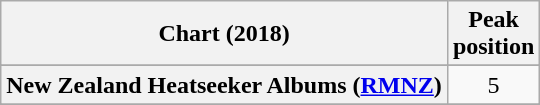<table class="wikitable sortable plainrowheaders" style="text-align:center">
<tr>
<th scope="col">Chart (2018)</th>
<th scope="col">Peak<br>position</th>
</tr>
<tr>
</tr>
<tr>
</tr>
<tr>
</tr>
<tr>
</tr>
<tr>
</tr>
<tr>
</tr>
<tr>
<th scope="row">New Zealand Heatseeker Albums (<a href='#'>RMNZ</a>)</th>
<td>5</td>
</tr>
<tr>
</tr>
<tr>
</tr>
<tr>
</tr>
<tr>
</tr>
<tr>
</tr>
<tr>
</tr>
<tr>
</tr>
</table>
